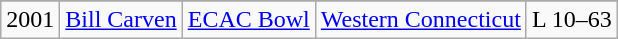<table class="wikitable">
<tr>
</tr>
<tr>
<td>2001</td>
<td><a href='#'>Bill Carven</a></td>
<td><a href='#'>ECAC Bowl</a></td>
<td><a href='#'>Western Connecticut</a></td>
<td>L 10–63</td>
</tr>
</table>
